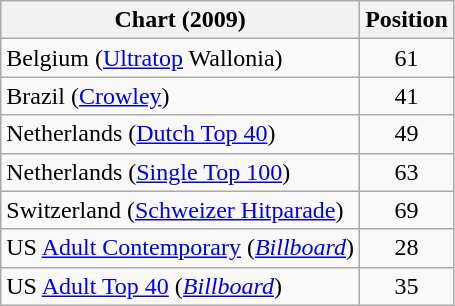<table class="wikitable sortable">
<tr>
<th>Chart (2009)</th>
<th>Position</th>
</tr>
<tr>
<td>Belgium (<a href='#'>Ultratop</a> Wallonia)</td>
<td align="center">61</td>
</tr>
<tr>
<td>Brazil (<a href='#'>Crowley</a>)</td>
<td align="center">41</td>
</tr>
<tr>
<td>Netherlands (<a href='#'>Dutch Top 40</a>)</td>
<td align="center">49</td>
</tr>
<tr>
<td>Netherlands (<a href='#'>Single Top 100</a>)</td>
<td align="center">63</td>
</tr>
<tr>
<td>Switzerland (<a href='#'>Schweizer Hitparade</a>)</td>
<td align="center">69</td>
</tr>
<tr>
<td>US <a href='#'>Adult Contemporary</a> (<em><a href='#'>Billboard</a></em>)</td>
<td style="text-align:center;">28</td>
</tr>
<tr>
<td>US <a href='#'>Adult Top 40</a> (<em><a href='#'>Billboard</a></em>)</td>
<td style="text-align:center;">35</td>
</tr>
</table>
